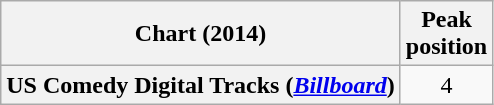<table class="wikitable plainrowheaders" style="text-align:center;">
<tr>
<th scope="col">Chart (2014)</th>
<th scope="col">Peak<br>position</th>
</tr>
<tr>
<th scope="row">US Comedy Digital Tracks (<em><a href='#'>Billboard</a></em>)</th>
<td>4</td>
</tr>
</table>
